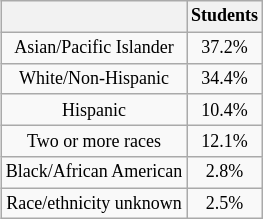<table class="wikitable" style="float:RIGHT; text-align:center; font-size:75%; margin:auto">
<tr>
<th></th>
<th>Students</th>
</tr>
<tr>
<td>Asian/Pacific Islander</td>
<td>37.2%</td>
</tr>
<tr>
<td>White/Non-Hispanic</td>
<td>34.4%</td>
</tr>
<tr>
<td>Hispanic</td>
<td>10.4%</td>
</tr>
<tr>
<td>Two or more races</td>
<td>12.1%</td>
</tr>
<tr>
<td>Black/African American</td>
<td>2.8%</td>
</tr>
<tr>
<td>Race/ethnicity unknown</td>
<td>2.5%</td>
</tr>
</table>
